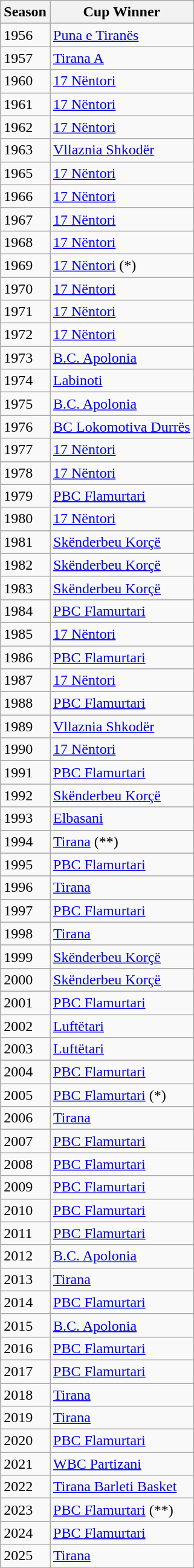<table class="wikitable" style="border-collapse:collapse; text-align:left">
<tr style="background:#f0f6fa;">
<th>Season</th>
<th>Cup Winner</th>
</tr>
<tr>
<td>1956</td>
<td><a href='#'>Puna e Tiranës</a></td>
</tr>
<tr>
<td>1957</td>
<td><a href='#'>Tirana A</a></td>
</tr>
<tr>
<td>1960</td>
<td><a href='#'>17 Nëntori</a></td>
</tr>
<tr>
<td>1961</td>
<td><a href='#'>17 Nëntori</a></td>
</tr>
<tr>
<td>1962</td>
<td><a href='#'>17 Nëntori</a></td>
</tr>
<tr>
<td>1963</td>
<td><a href='#'>Vllaznia Shkodër</a></td>
</tr>
<tr>
<td>1965</td>
<td><a href='#'>17 Nëntori</a></td>
</tr>
<tr>
<td>1966</td>
<td><a href='#'>17 Nëntori</a></td>
</tr>
<tr>
<td>1967</td>
<td><a href='#'>17 Nëntori</a></td>
</tr>
<tr>
<td>1968</td>
<td><a href='#'>17 Nëntori</a></td>
</tr>
<tr>
<td>1969</td>
<td><a href='#'>17 Nëntori</a> (*)</td>
</tr>
<tr>
<td>1970</td>
<td><a href='#'>17 Nëntori</a></td>
</tr>
<tr>
<td>1971</td>
<td><a href='#'>17 Nëntori</a></td>
</tr>
<tr>
<td>1972</td>
<td><a href='#'>17 Nëntori</a></td>
</tr>
<tr>
<td>1973</td>
<td><a href='#'>B.C. Apolonia</a></td>
</tr>
<tr>
<td>1974</td>
<td><a href='#'>Labinoti</a></td>
</tr>
<tr>
<td>1975</td>
<td><a href='#'>B.C. Apolonia</a></td>
</tr>
<tr>
<td>1976</td>
<td><a href='#'>BC Lokomotiva Durrës</a></td>
</tr>
<tr>
<td>1977</td>
<td><a href='#'>17 Nëntori</a></td>
</tr>
<tr>
<td>1978</td>
<td><a href='#'>17 Nëntori</a></td>
</tr>
<tr>
<td>1979</td>
<td><a href='#'>PBC Flamurtari</a></td>
</tr>
<tr>
<td>1980</td>
<td><a href='#'>17 Nëntori</a></td>
</tr>
<tr>
<td>1981</td>
<td><a href='#'>Skënderbeu Korçë</a></td>
</tr>
<tr>
<td>1982</td>
<td><a href='#'>Skënderbeu Korçë</a></td>
</tr>
<tr>
<td>1983</td>
<td><a href='#'>Skënderbeu Korçë</a></td>
</tr>
<tr>
<td>1984</td>
<td><a href='#'>PBC Flamurtari</a></td>
</tr>
<tr>
<td>1985</td>
<td><a href='#'>17 Nëntori</a></td>
</tr>
<tr>
<td>1986</td>
<td><a href='#'>PBC Flamurtari</a></td>
</tr>
<tr>
<td>1987</td>
<td><a href='#'>17 Nëntori</a></td>
</tr>
<tr>
<td>1988</td>
<td><a href='#'>PBC Flamurtari</a></td>
</tr>
<tr>
<td>1989</td>
<td><a href='#'>Vllaznia Shkodër</a></td>
</tr>
<tr>
<td>1990</td>
<td><a href='#'>17 Nëntori</a></td>
</tr>
<tr>
<td>1991</td>
<td><a href='#'>PBC Flamurtari</a></td>
</tr>
<tr>
<td>1992</td>
<td><a href='#'>Skënderbeu Korçë</a></td>
</tr>
<tr>
<td>1993</td>
<td><a href='#'>Elbasani</a></td>
</tr>
<tr>
<td>1994</td>
<td><a href='#'>Tirana</a> (**)</td>
</tr>
<tr>
<td>1995</td>
<td><a href='#'>PBC Flamurtari</a></td>
</tr>
<tr>
<td>1996</td>
<td><a href='#'>Tirana</a></td>
</tr>
<tr>
<td>1997</td>
<td><a href='#'>PBC Flamurtari</a></td>
</tr>
<tr>
<td>1998</td>
<td><a href='#'>Tirana</a></td>
</tr>
<tr>
<td>1999</td>
<td><a href='#'>Skënderbeu Korçë</a></td>
</tr>
<tr>
<td>2000</td>
<td><a href='#'>Skënderbeu Korçë</a></td>
</tr>
<tr>
<td>2001</td>
<td><a href='#'>PBC Flamurtari</a></td>
</tr>
<tr>
<td>2002</td>
<td><a href='#'>Luftëtari</a></td>
</tr>
<tr>
<td>2003</td>
<td><a href='#'>Luftëtari</a></td>
</tr>
<tr>
<td>2004</td>
<td><a href='#'>PBC Flamurtari</a></td>
</tr>
<tr>
<td>2005</td>
<td><a href='#'>PBC Flamurtari</a> (*)</td>
</tr>
<tr>
<td>2006</td>
<td><a href='#'>Tirana</a></td>
</tr>
<tr>
<td>2007</td>
<td><a href='#'>PBC Flamurtari</a></td>
</tr>
<tr>
<td>2008</td>
<td><a href='#'>PBC Flamurtari</a></td>
</tr>
<tr>
<td>2009</td>
<td><a href='#'>PBC Flamurtari</a></td>
</tr>
<tr>
<td>2010</td>
<td><a href='#'>PBC Flamurtari</a></td>
</tr>
<tr>
<td>2011</td>
<td><a href='#'>PBC Flamurtari</a></td>
</tr>
<tr>
<td>2012</td>
<td><a href='#'>B.C. Apolonia</a></td>
</tr>
<tr>
<td>2013</td>
<td><a href='#'>Tirana</a></td>
</tr>
<tr>
<td>2014</td>
<td><a href='#'>PBC Flamurtari</a></td>
</tr>
<tr>
<td>2015</td>
<td><a href='#'>B.C. Apolonia</a></td>
</tr>
<tr>
<td>2016</td>
<td><a href='#'>PBC Flamurtari</a></td>
</tr>
<tr>
<td>2017</td>
<td><a href='#'>PBC Flamurtari</a></td>
</tr>
<tr>
<td>2018</td>
<td><a href='#'>Tirana</a></td>
</tr>
<tr>
<td>2019</td>
<td><a href='#'>Tirana</a></td>
</tr>
<tr>
<td>2020</td>
<td><a href='#'>PBC Flamurtari</a></td>
</tr>
<tr>
<td>2021</td>
<td><a href='#'>WBC Partizani</a></td>
</tr>
<tr>
<td>2022</td>
<td><a href='#'>Tirana Barleti Basket</a></td>
</tr>
<tr>
<td>2023</td>
<td><a href='#'>PBC Flamurtari</a> (**)</td>
</tr>
<tr>
<td>2024</td>
<td><a href='#'>PBC Flamurtari</a></td>
</tr>
<tr>
<td>2025</td>
<td><a href='#'>Tirana</a></td>
</tr>
<tr>
</tr>
</table>
